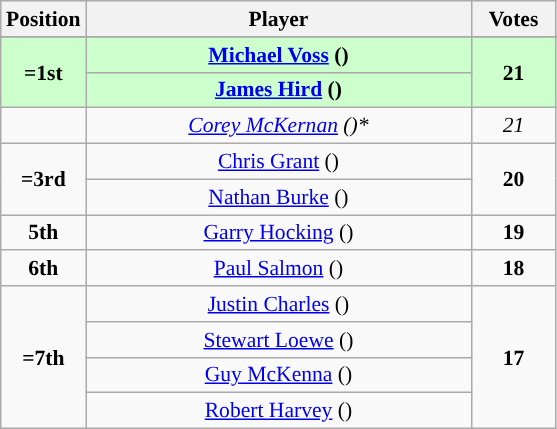<table class="wikitable" style="text-align: center; font-size: 90%;">
<tr>
<th width="50">Position</th>
<th width="250">Player</th>
<th width="50">Votes</th>
</tr>
<tr>
</tr>
<tr style="background:#cfc;">
<td rowspan=2><strong>=1st</strong></td>
<td><strong><a href='#'>Michael Voss</a> ()</strong></td>
<td rowspan=2><strong>21</strong></td>
</tr>
<tr style="background:#cfc;">
<td><strong><a href='#'>James Hird</a> ()</strong></td>
</tr>
<tr>
<td></td>
<td><em><a href='#'>Corey McKernan</a> ()*</em></td>
<td><em>21</em></td>
</tr>
<tr>
<td rowspan=2><strong>=3rd</strong></td>
<td><a href='#'>Chris Grant</a> ()</td>
<td rowspan=2><strong>20</strong></td>
</tr>
<tr>
<td><a href='#'>Nathan Burke</a> ()</td>
</tr>
<tr>
<td><strong>5th</strong></td>
<td><a href='#'>Garry Hocking</a> ()</td>
<td><strong>19</strong></td>
</tr>
<tr>
<td><strong>6th</strong></td>
<td><a href='#'>Paul Salmon</a> ()</td>
<td><strong>18</strong></td>
</tr>
<tr>
<td rowspan=4><strong>=7th</strong></td>
<td><a href='#'>Justin Charles</a> ()</td>
<td rowspan=4><strong>17</strong></td>
</tr>
<tr>
<td><a href='#'>Stewart Loewe</a> ()</td>
</tr>
<tr>
<td><a href='#'>Guy McKenna</a> ()</td>
</tr>
<tr>
<td><a href='#'>Robert Harvey</a> ()</td>
</tr>
</table>
